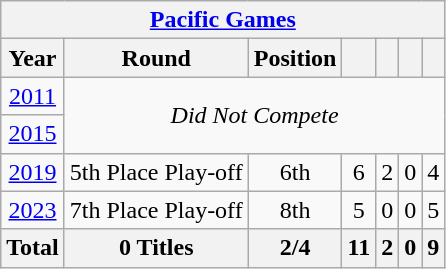<table class="wikitable" style="text-align: center;">
<tr>
<th colspan="7"><a href='#'>Pacific Games</a></th>
</tr>
<tr>
<th>Year</th>
<th>Round</th>
<th>Position</th>
<th></th>
<th></th>
<th></th>
<th></th>
</tr>
<tr>
<td> <a href='#'>2011</a></td>
<td colspan="6" rowspan="2"><em>Did Not Compete</em></td>
</tr>
<tr>
<td> <a href='#'>2015</a></td>
</tr>
<tr>
<td> <a href='#'>2019</a></td>
<td>5th Place Play-off</td>
<td>6th</td>
<td>6</td>
<td>2</td>
<td>0</td>
<td>4</td>
</tr>
<tr>
<td> <a href='#'>2023</a></td>
<td>7th Place Play-off</td>
<td>8th</td>
<td>5</td>
<td>0</td>
<td>0</td>
<td>5</td>
</tr>
<tr>
<th>Total</th>
<th>0 Titles</th>
<th>2/4</th>
<th>11</th>
<th>2</th>
<th>0</th>
<th>9</th>
</tr>
</table>
